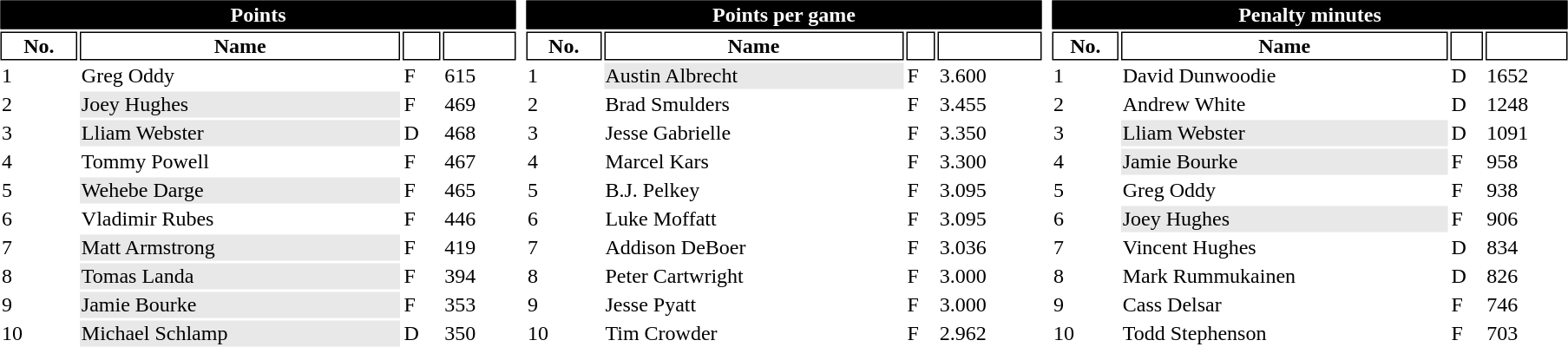<table>
<tr valign=top>
<td><br><table class="toccolours" style="width:25em">
<tr>
<th colspan="4" style="background:#000000;color:white;border:#000000 1px solid">Points</th>
</tr>
<tr>
<th style="background:#FFFFFF;color:black;border:#000000 1px solid;">No.</th>
<th style="background:#FFFFFF;color:black;border:#000000 1px solid;">Name</th>
<th style="background:#FFFFFF;color:black;border:#000000 1px solid;"></th>
<th style="background:#FFFFFF;color:black;border:#000000 1px solid;"></th>
</tr>
<tr>
<td>1</td>
<td> Greg Oddy</td>
<td>F</td>
<td>615</td>
</tr>
<tr>
<td>2</td>
<td bgcolor="#e8e8e8"> Joey Hughes</td>
<td>F</td>
<td>469</td>
</tr>
<tr>
<td>3</td>
<td bgcolor="#e8e8e8"> Lliam Webster</td>
<td>D</td>
<td>468</td>
</tr>
<tr>
<td>4</td>
<td> Tommy Powell</td>
<td>F</td>
<td>467</td>
</tr>
<tr>
<td>5</td>
<td bgcolor="#e8e8e8"> Wehebe Darge</td>
<td>F</td>
<td>465</td>
</tr>
<tr>
<td>6</td>
<td> Vladimir Rubes</td>
<td>F</td>
<td>446</td>
</tr>
<tr>
<td>7</td>
<td bgcolor="#e8e8e8"> Matt Armstrong</td>
<td>F</td>
<td>419</td>
</tr>
<tr>
<td>8</td>
<td bgcolor="#e8e8e8"> Tomas Landa</td>
<td>F</td>
<td>394</td>
</tr>
<tr>
<td>9</td>
<td bgcolor="#e8e8e8"> Jamie Bourke</td>
<td>F</td>
<td>353</td>
</tr>
<tr>
<td>10</td>
<td bgcolor="#e8e8e8"> Michael Schlamp</td>
<td>D</td>
<td>350</td>
</tr>
</table>
</td>
<td><br><table class="toccolours" style="width:25em">
<tr>
<th colspan="4" style="background:#000000;color:white;border:#000000 1px solid">Points per game</th>
</tr>
<tr>
<th style="background:#FFFFFF;color:black;border:#000000 1px solid;">No.</th>
<th style="background:#FFFFFF;color:black;border:#000000 1px solid;">Name</th>
<th style="background:#FFFFFF;color:black;border:#000000 1px solid;"></th>
<th style="background:#FFFFFF;color:black;border:#000000 1px solid;"></th>
</tr>
<tr>
<td>1</td>
<td bgcolor="#e8e8e8"> Austin Albrecht</td>
<td>F</td>
<td>3.600</td>
</tr>
<tr>
<td>2</td>
<td> Brad Smulders</td>
<td>F</td>
<td>3.455</td>
</tr>
<tr>
<td>3</td>
<td> Jesse Gabrielle</td>
<td>F</td>
<td>3.350</td>
</tr>
<tr>
<td>4</td>
<td> Marcel Kars</td>
<td>F</td>
<td>3.300</td>
</tr>
<tr>
<td>5</td>
<td> B.J. Pelkey</td>
<td>F</td>
<td>3.095</td>
</tr>
<tr>
<td>6</td>
<td> Luke Moffatt</td>
<td>F</td>
<td>3.095</td>
</tr>
<tr>
<td>7</td>
<td> Addison DeBoer</td>
<td>F</td>
<td>3.036</td>
</tr>
<tr>
<td>8</td>
<td> Peter Cartwright</td>
<td>F</td>
<td>3.000</td>
</tr>
<tr>
<td>9</td>
<td> Jesse Pyatt</td>
<td>F</td>
<td>3.000</td>
</tr>
<tr>
<td>10</td>
<td> Tim Crowder</td>
<td>F</td>
<td>2.962</td>
</tr>
</table>
</td>
<td><br><table class="toccolours" style="width:25em">
<tr>
<th colspan="4" style="background:#000000;color:white;border:#000000 1px solid">Penalty minutes</th>
</tr>
<tr>
<th style="background:#FFFFFF;color:black;border:#000000 1px solid;">No.</th>
<th style="background:#FFFFFF;color:black;border:#000000 1px solid;">Name</th>
<th style="background:#FFFFFF;color:black;border:#000000 1px solid;"></th>
<th style="background:#FFFFFF;color:black;border:#000000 1px solid;"></th>
</tr>
<tr>
<td>1</td>
<td> David Dunwoodie</td>
<td>D</td>
<td>1652</td>
</tr>
<tr>
<td>2</td>
<td> Andrew White</td>
<td>D</td>
<td>1248</td>
</tr>
<tr>
<td>3</td>
<td bgcolor="#e8e8e8"> Lliam Webster</td>
<td>D</td>
<td>1091</td>
</tr>
<tr>
<td>4</td>
<td bgcolor="#e8e8e8"> Jamie Bourke</td>
<td>F</td>
<td>958</td>
</tr>
<tr>
<td>5</td>
<td> Greg Oddy</td>
<td>F</td>
<td>938</td>
</tr>
<tr>
<td>6</td>
<td bgcolor="#e8e8e8"> Joey Hughes</td>
<td>F</td>
<td>906</td>
</tr>
<tr>
<td>7</td>
<td> Vincent Hughes</td>
<td>D</td>
<td>834</td>
</tr>
<tr>
<td>8</td>
<td> Mark Rummukainen</td>
<td>D</td>
<td>826</td>
</tr>
<tr>
<td>9</td>
<td> Cass Delsar</td>
<td>F</td>
<td>746</td>
</tr>
<tr>
<td>10</td>
<td> Todd Stephenson</td>
<td>F</td>
<td>703</td>
</tr>
</table>
</td>
</tr>
</table>
